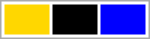<table style=" width: 100px; border: 1px solid #aaaaaa">
<tr>
<td style="background-color:gold"> </td>
<td style="background-color:black"> </td>
<td style="background-color:blue"> </td>
</tr>
</table>
